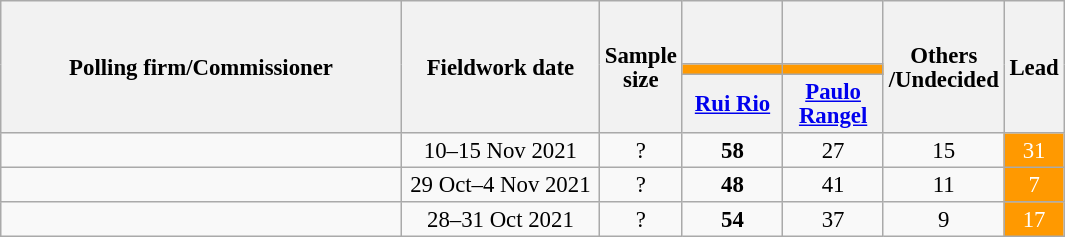<table class="wikitable collapsible" style="text-align:center; font-size:95%; line-height:16px;">
<tr style="height:42px;">
<th rowspan="3" style="width:260px;">Polling firm/Commissioner</th>
<th rowspan="3" style="width:125px;">Fieldwork date</th>
<th rowspan="3" style="width:40px;">Sample size</th>
<th class="unsortable" style="width:60px;"></th>
<th class="unsortable" style="width:60px;"></th>
<th rowspan="3" style="width:60px;">Others<br>/Undecided</th>
<th rowspan="3" style="width:30px;">Lead</th>
</tr>
<tr>
<th style="color:inherit;background:#FF9900;"></th>
<th style="color:inherit;background:#FF9900;"></th>
</tr>
<tr>
<th><a href='#'>Rui Rio</a></th>
<th><a href='#'>Paulo Rangel</a></th>
</tr>
<tr>
<td></td>
<td data-sort-value="2019-10-03">10–15 Nov 2021</td>
<td>?</td>
<td><strong>58</strong></td>
<td>27</td>
<td>15</td>
<td style="background:#FF9900; color:white;">31</td>
</tr>
<tr>
<td></td>
<td>29 Oct–4 Nov 2021</td>
<td>?</td>
<td><strong>48</strong></td>
<td>41</td>
<td>11</td>
<td style="background:#FF9900; color:white;">7</td>
</tr>
<tr>
<td></td>
<td>28–31 Oct 2021</td>
<td>?</td>
<td><strong>54</strong></td>
<td>37</td>
<td>9</td>
<td style="background:#FF9900; color:white;">17</td>
</tr>
</table>
